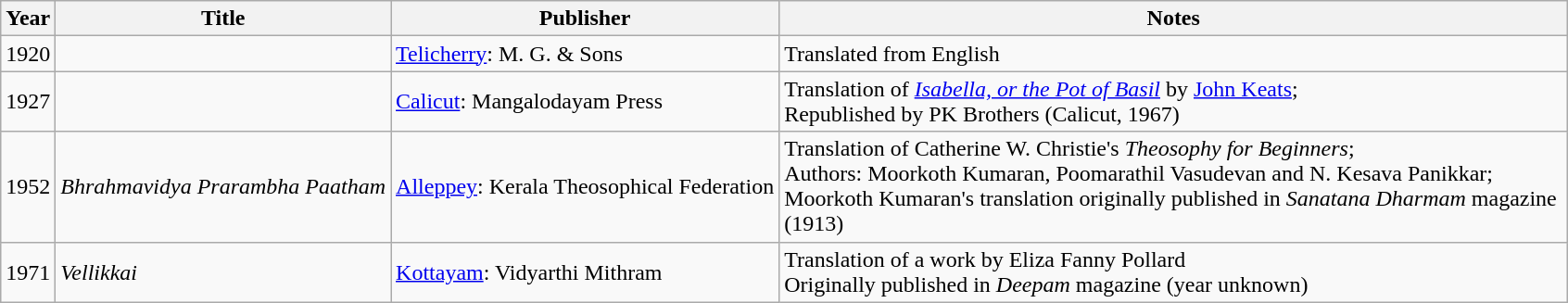<table class="wikitable">
<tr>
<th>Year</th>
<th>Title</th>
<th>Publisher</th>
<th ! style=width:35em>Notes</th>
</tr>
<tr>
<td>1920</td>
<td><em></em></td>
<td><a href='#'>Telicherry</a>: M. G. & Sons</td>
<td>Translated from English</td>
</tr>
<tr>
<td>1927</td>
<td><em></em></td>
<td><a href='#'>Calicut</a>: Mangalodayam Press</td>
<td>Translation of <em><a href='#'>Isabella, or the Pot of Basil</a></em> by <a href='#'>John Keats</a>;<br>Republished by PK Brothers (Calicut, 1967)</td>
</tr>
<tr>
<td>1952</td>
<td><em>Bhrahmavidya Prarambha Paatham</em></td>
<td><a href='#'>Alleppey</a>: Kerala Theosophical Federation</td>
<td>Translation of Catherine W. Christie's <em>Theosophy for Beginners</em>;<br>Authors: Moorkoth Kumaran, Poomarathil Vasudevan and N. Kesava Panikkar;<br>Moorkoth Kumaran's translation originally published in <em>Sanatana Dharmam</em> magazine (1913)</td>
</tr>
<tr>
<td>1971</td>
<td><em>Vellikkai</em></td>
<td><a href='#'>Kottayam</a>: Vidyarthi Mithram</td>
<td>Translation of a work by Eliza Fanny Pollard<br>Originally published in <em>Deepam</em> magazine (year unknown)</td>
</tr>
</table>
